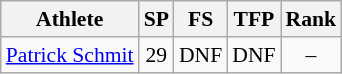<table class="wikitable" border="1" style="font-size:90%">
<tr>
<th>Athlete</th>
<th>SP</th>
<th>FS</th>
<th>TFP</th>
<th>Rank</th>
</tr>
<tr align=center>
<td align=left><a href='#'>Patrick Schmit</a></td>
<td>29</td>
<td>DNF</td>
<td>DNF</td>
<td>–</td>
</tr>
</table>
